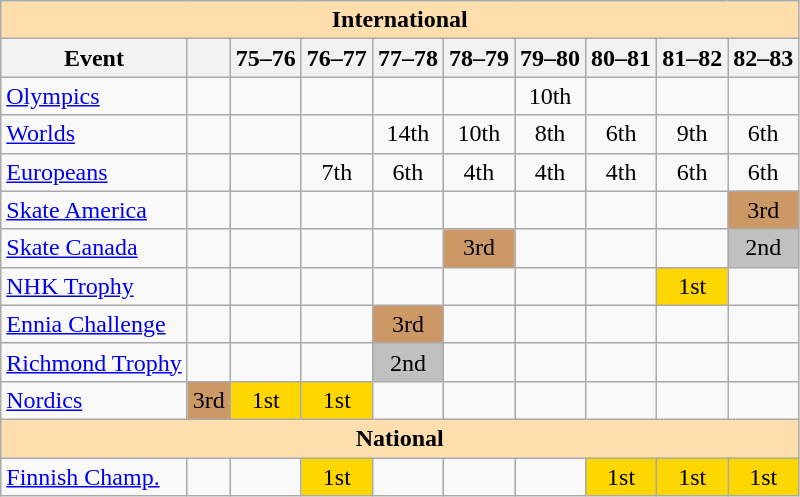<table class="wikitable" style="text-align:center">
<tr>
<th style="background-color: #ffdead; " colspan=10 align=center>International</th>
</tr>
<tr>
<th>Event</th>
<th></th>
<th>75–76</th>
<th>76–77</th>
<th>77–78</th>
<th>78–79</th>
<th>79–80</th>
<th>80–81</th>
<th>81–82</th>
<th>82–83</th>
</tr>
<tr>
<td align=left><a href='#'>Olympics</a></td>
<td></td>
<td></td>
<td></td>
<td></td>
<td></td>
<td>10th</td>
<td></td>
<td></td>
<td></td>
</tr>
<tr>
<td align=left><a href='#'>Worlds</a></td>
<td></td>
<td></td>
<td></td>
<td>14th</td>
<td>10th</td>
<td>8th</td>
<td>6th</td>
<td>9th</td>
<td>6th</td>
</tr>
<tr>
<td align=left><a href='#'>Europeans</a></td>
<td></td>
<td></td>
<td>7th</td>
<td>6th</td>
<td>4th</td>
<td>4th</td>
<td>4th</td>
<td>6th</td>
<td>6th</td>
</tr>
<tr>
<td align=left><a href='#'>Skate America</a></td>
<td></td>
<td></td>
<td></td>
<td></td>
<td></td>
<td></td>
<td></td>
<td></td>
<td bgcolor=cc9966>3rd</td>
</tr>
<tr>
<td align=left><a href='#'>Skate Canada</a></td>
<td></td>
<td></td>
<td></td>
<td></td>
<td bgcolor=cc9966>3rd</td>
<td></td>
<td></td>
<td></td>
<td bgcolor=silver>2nd</td>
</tr>
<tr>
<td align=left><a href='#'>NHK Trophy</a></td>
<td></td>
<td></td>
<td></td>
<td></td>
<td></td>
<td></td>
<td></td>
<td bgcolor=gold>1st</td>
<td></td>
</tr>
<tr>
<td align=left><a href='#'>Ennia Challenge</a></td>
<td></td>
<td></td>
<td></td>
<td bgcolor=cc9966>3rd</td>
<td></td>
<td></td>
<td></td>
<td></td>
<td></td>
</tr>
<tr>
<td align=left><a href='#'>Richmond Trophy</a></td>
<td></td>
<td></td>
<td></td>
<td bgcolor=silver>2nd</td>
<td></td>
<td></td>
<td></td>
<td></td>
<td></td>
</tr>
<tr>
<td align=left><a href='#'>Nordics</a></td>
<td bgcolor=cc9966>3rd</td>
<td bgcolor=gold>1st</td>
<td bgcolor=gold>1st</td>
<td></td>
<td></td>
<td></td>
<td></td>
<td></td>
<td></td>
</tr>
<tr>
<th style="background-color: #ffdead; " colspan=10 align=center>National</th>
</tr>
<tr>
<td align=left><a href='#'>Finnish Champ.</a></td>
<td></td>
<td></td>
<td bgcolor=gold>1st</td>
<td></td>
<td></td>
<td></td>
<td bgcolor=gold>1st</td>
<td bgcolor=gold>1st</td>
<td bgcolor=gold>1st</td>
</tr>
</table>
